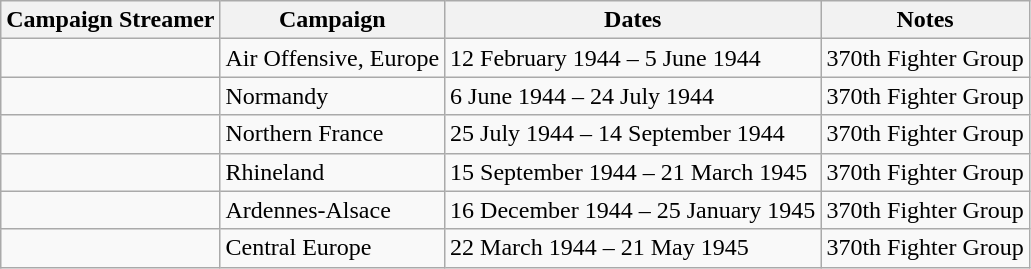<table class="wikitable">
<tr>
<th>Campaign Streamer</th>
<th>Campaign</th>
<th>Dates</th>
<th>Notes</th>
</tr>
<tr>
<td></td>
<td>Air Offensive, Europe</td>
<td>12 February 1944 – 5 June 1944</td>
<td>370th Fighter Group</td>
</tr>
<tr>
<td></td>
<td>Normandy</td>
<td>6 June 1944 – 24 July 1944</td>
<td>370th Fighter Group</td>
</tr>
<tr>
<td></td>
<td>Northern France</td>
<td>25 July 1944 – 14 September 1944</td>
<td>370th Fighter Group</td>
</tr>
<tr>
<td></td>
<td>Rhineland</td>
<td>15 September 1944 – 21 March 1945</td>
<td>370th Fighter Group</td>
</tr>
<tr>
<td></td>
<td>Ardennes-Alsace</td>
<td>16 December 1944 – 25 January 1945</td>
<td>370th Fighter Group</td>
</tr>
<tr>
<td></td>
<td>Central Europe</td>
<td>22 March 1944 – 21 May 1945</td>
<td>370th Fighter Group</td>
</tr>
</table>
